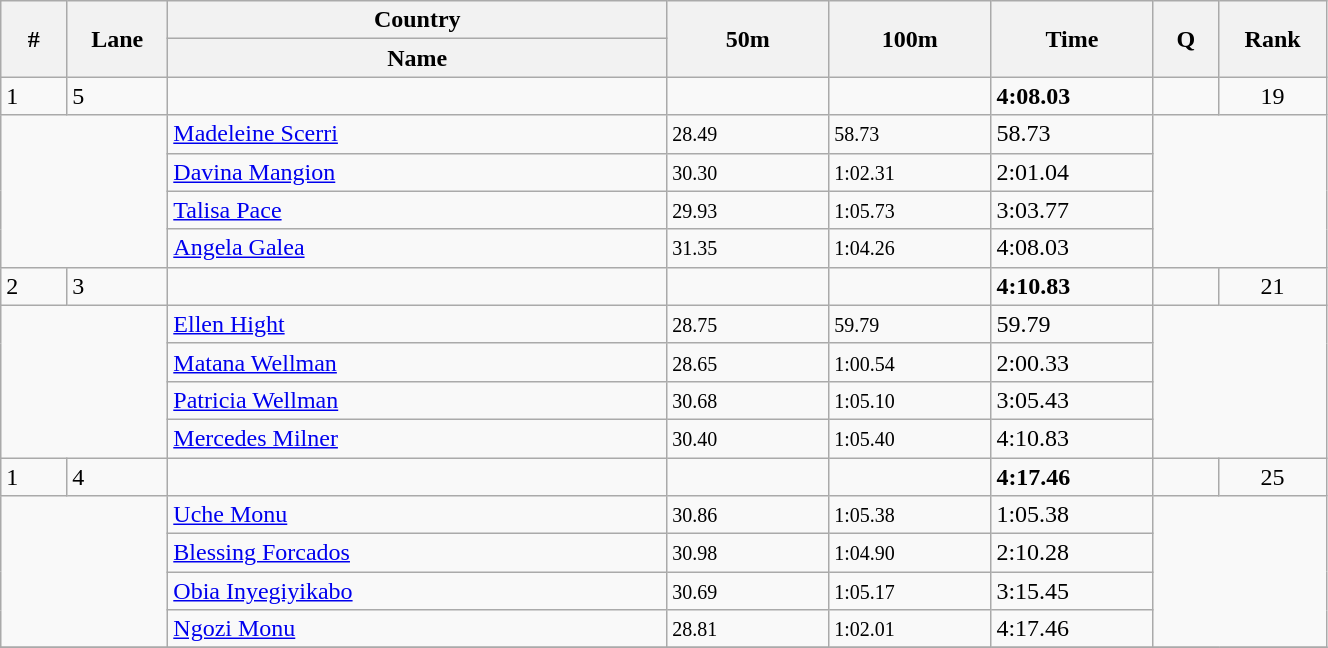<table class="wikitable" width=70%>
<tr>
<th rowspan="2" width=20>#</th>
<th rowspan="2" width=20>Lane</th>
<th width=200>Country</th>
<th rowspan=2 width=60>50m</th>
<th rowspan="2" width=60>100m</th>
<th rowspan=2 width=60>Time</th>
<th rowspan=2 width=20>Q</th>
<th rowspan=2 width=20>Rank</th>
</tr>
<tr>
<th>Name</th>
</tr>
<tr>
<td>1</td>
<td>5</td>
<td></td>
<td></td>
<td></td>
<td><strong>4:08.03</strong></td>
<td></td>
<td align=center>19</td>
</tr>
<tr>
<td rowspan=4 colspan=2></td>
<td><a href='#'>Madeleine Scerri</a></td>
<td><small>28.49</small></td>
<td><small>58.73</small></td>
<td>58.73</td>
<td rowspan=4 colspan=2></td>
</tr>
<tr>
<td><a href='#'>Davina Mangion</a></td>
<td><small>30.30</small></td>
<td><small>1:02.31</small></td>
<td>2:01.04</td>
</tr>
<tr>
<td><a href='#'>Talisa Pace</a></td>
<td><small>29.93</small></td>
<td><small>1:05.73</small></td>
<td>3:03.77</td>
</tr>
<tr>
<td><a href='#'>Angela Galea</a></td>
<td><small>31.35</small></td>
<td><small>1:04.26</small></td>
<td>4:08.03</td>
</tr>
<tr>
<td>2</td>
<td>3</td>
<td></td>
<td></td>
<td></td>
<td><strong>4:10.83</strong></td>
<td></td>
<td align=center>21</td>
</tr>
<tr>
<td rowspan=4 colspan=2></td>
<td><a href='#'>Ellen Hight</a></td>
<td><small>28.75</small></td>
<td><small>59.79</small></td>
<td>59.79</td>
<td rowspan=4 colspan=2></td>
</tr>
<tr>
<td><a href='#'>Matana Wellman</a></td>
<td><small>28.65</small></td>
<td><small>1:00.54</small></td>
<td>2:00.33</td>
</tr>
<tr>
<td><a href='#'>Patricia Wellman</a></td>
<td><small>30.68</small></td>
<td><small>1:05.10</small></td>
<td>3:05.43</td>
</tr>
<tr>
<td><a href='#'>Mercedes Milner</a></td>
<td><small>30.40</small></td>
<td><small>1:05.40</small></td>
<td>4:10.83</td>
</tr>
<tr>
<td>1</td>
<td>4</td>
<td></td>
<td></td>
<td></td>
<td><strong>4:17.46</strong></td>
<td></td>
<td align=center>25</td>
</tr>
<tr>
<td rowspan=4 colspan=2></td>
<td><a href='#'>Uche Monu</a></td>
<td><small>30.86</small></td>
<td><small>1:05.38</small></td>
<td>1:05.38</td>
<td rowspan=4 colspan=2></td>
</tr>
<tr>
<td><a href='#'>Blessing Forcados</a></td>
<td><small>30.98</small></td>
<td><small>1:04.90</small></td>
<td>2:10.28</td>
</tr>
<tr>
<td><a href='#'>Obia Inyegiyikabo</a></td>
<td><small>30.69</small></td>
<td><small>1:05.17</small></td>
<td>3:15.45</td>
</tr>
<tr>
<td><a href='#'>Ngozi Monu</a></td>
<td><small>28.81</small></td>
<td><small>1:02.01</small></td>
<td>4:17.46</td>
</tr>
<tr>
</tr>
</table>
